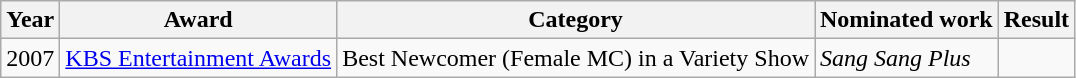<table class="wikitable">
<tr>
<th>Year</th>
<th>Award</th>
<th>Category</th>
<th>Nominated work</th>
<th>Result</th>
</tr>
<tr>
<td>2007</td>
<td><a href='#'>KBS Entertainment Awards</a></td>
<td>Best Newcomer (Female MC) in a Variety Show</td>
<td><em>Sang Sang Plus</em></td>
<td></td>
</tr>
</table>
